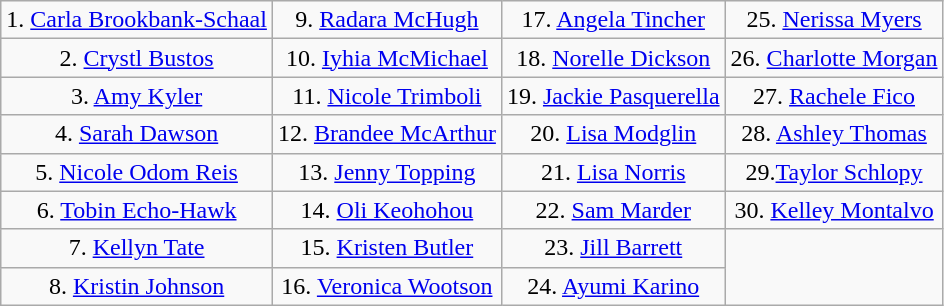<table class="wikitable" style="text-align:center">
<tr>
<td>1. <a href='#'>Carla Brookbank-Schaal</a></td>
<td>9. <a href='#'>Radara McHugh</a></td>
<td>17. <a href='#'>Angela Tincher</a></td>
<td>25. <a href='#'>Nerissa Myers</a></td>
</tr>
<tr>
<td>2. <a href='#'>Crystl Bustos</a></td>
<td>10. <a href='#'>Iyhia McMichael</a></td>
<td>18. <a href='#'>Norelle Dickson</a></td>
<td>26. <a href='#'>Charlotte Morgan</a></td>
</tr>
<tr>
<td>3. <a href='#'>Amy Kyler</a></td>
<td>11. <a href='#'>Nicole Trimboli</a></td>
<td>19. <a href='#'>Jackie Pasquerella</a></td>
<td>27. <a href='#'>Rachele Fico</a></td>
</tr>
<tr>
<td>4. <a href='#'>Sarah Dawson</a></td>
<td>12. <a href='#'>Brandee McArthur</a></td>
<td>20. <a href='#'>Lisa Modglin</a></td>
<td>28. <a href='#'>Ashley Thomas</a></td>
</tr>
<tr>
<td>5. <a href='#'>Nicole Odom Reis</a></td>
<td>13. <a href='#'>Jenny Topping</a></td>
<td>21. <a href='#'>Lisa Norris</a></td>
<td>29.<a href='#'>Taylor Schlopy</a></td>
</tr>
<tr>
<td>6. <a href='#'>Tobin Echo-Hawk</a></td>
<td>14. <a href='#'>Oli Keohohou</a></td>
<td>22. <a href='#'>Sam Marder</a></td>
<td>30. <a href='#'>Kelley Montalvo</a></td>
</tr>
<tr>
<td>7. <a href='#'>Kellyn Tate</a></td>
<td>15. <a href='#'>Kristen Butler</a></td>
<td>23. <a href='#'>Jill Barrett</a></td>
</tr>
<tr>
<td>8. <a href='#'>Kristin Johnson</a></td>
<td>16. <a href='#'>Veronica Wootson</a></td>
<td>24. <a href='#'>Ayumi Karino</a></td>
</tr>
</table>
